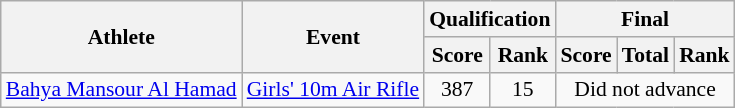<table class="wikitable" style="font-size:90%">
<tr>
<th rowspan="2">Athlete</th>
<th rowspan="2">Event</th>
<th colspan="2">Qualification</th>
<th colspan="3">Final</th>
</tr>
<tr>
<th>Score</th>
<th>Rank</th>
<th>Score</th>
<th>Total</th>
<th>Rank</th>
</tr>
<tr>
<td><a href='#'>Bahya Mansour Al Hamad</a></td>
<td><a href='#'>Girls' 10m Air Rifle</a></td>
<td align=center>387</td>
<td align=center>15</td>
<td colspan=3 align=center>Did not advance</td>
</tr>
</table>
